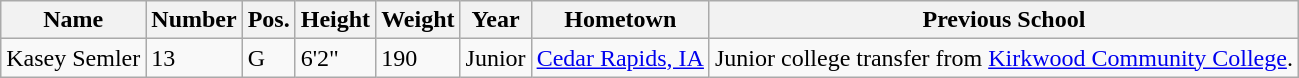<table class="wikitable sortable" border="1">
<tr>
<th>Name</th>
<th>Number</th>
<th>Pos.</th>
<th>Height</th>
<th>Weight</th>
<th>Year</th>
<th>Hometown</th>
<th class="unsortable">Previous School</th>
</tr>
<tr>
<td sortname>Kasey Semler</td>
<td>13</td>
<td>G</td>
<td>6'2"</td>
<td>190</td>
<td>Junior</td>
<td><a href='#'>Cedar Rapids, IA</a></td>
<td>Junior college transfer from <a href='#'>Kirkwood Community College</a>.</td>
</tr>
</table>
